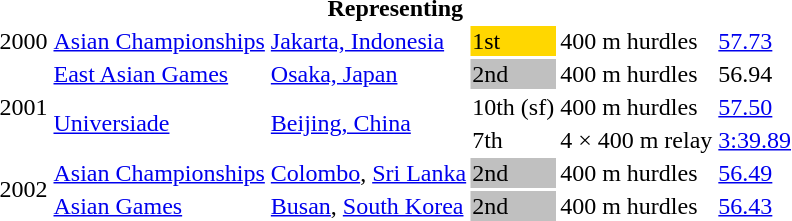<table>
<tr>
<th colspan="6">Representing </th>
</tr>
<tr>
<td>2000</td>
<td><a href='#'>Asian Championships</a></td>
<td><a href='#'>Jakarta, Indonesia</a></td>
<td bgcolor="gold">1st</td>
<td>400 m  hurdles</td>
<td><a href='#'>57.73</a></td>
</tr>
<tr>
<td rowspan=3>2001</td>
<td><a href='#'>East Asian Games</a></td>
<td><a href='#'>Osaka, Japan</a></td>
<td bgcolor="silver">2nd</td>
<td>400 m  hurdles</td>
<td>56.94</td>
</tr>
<tr>
<td rowspan=2><a href='#'>Universiade</a></td>
<td rowspan=2><a href='#'>Beijing, China</a></td>
<td>10th (sf)</td>
<td>400 m hurdles</td>
<td><a href='#'>57.50</a></td>
</tr>
<tr>
<td>7th</td>
<td>4 × 400 m relay</td>
<td><a href='#'>3:39.89</a></td>
</tr>
<tr>
<td rowspan=2>2002</td>
<td><a href='#'>Asian Championships</a></td>
<td><a href='#'>Colombo</a>, <a href='#'>Sri Lanka</a></td>
<td bgcolor="silver">2nd</td>
<td>400 m  hurdles</td>
<td><a href='#'>56.49</a></td>
</tr>
<tr>
<td><a href='#'>Asian Games</a></td>
<td><a href='#'>Busan</a>, <a href='#'>South Korea</a></td>
<td bgcolor="silver">2nd</td>
<td>400 m  hurdles</td>
<td><a href='#'>56.43</a></td>
</tr>
</table>
